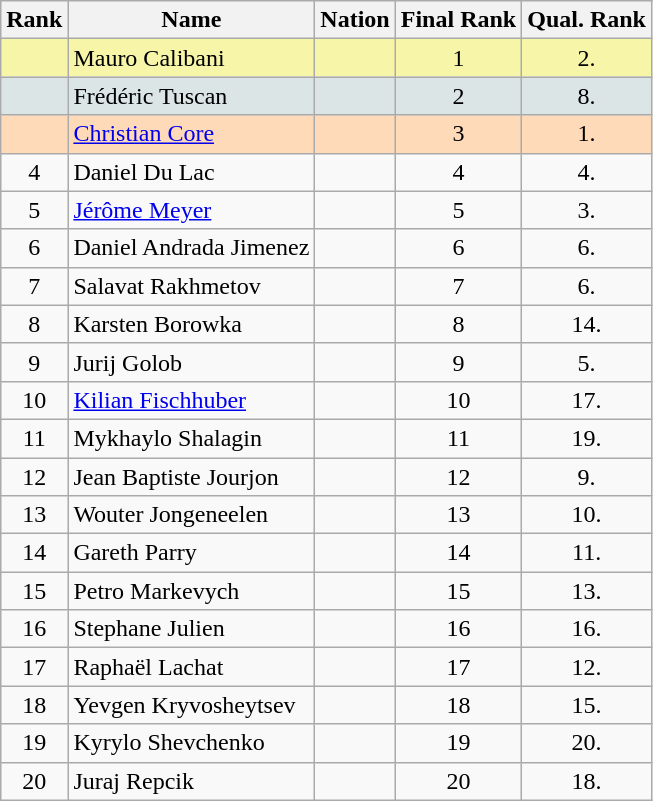<table class="wikitable sortable" style="text-align:center">
<tr>
<th>Rank</th>
<th>Name</th>
<th>Nation</th>
<th>Final Rank</th>
<th>Qual. Rank</th>
</tr>
<tr bgcolor="#F7F6A8">
<td></td>
<td align="left">Mauro Calibani</td>
<td align="left"></td>
<td>1</td>
<td>2.</td>
</tr>
<tr bgcolor="#DCE5E5">
<td></td>
<td align="left">Frédéric Tuscan</td>
<td align="left"></td>
<td>2</td>
<td>8.</td>
</tr>
<tr bgcolor="#FFDAB9">
<td></td>
<td align="left"><a href='#'>Christian Core</a></td>
<td align="left"></td>
<td>3</td>
<td>1.</td>
</tr>
<tr>
<td align="center">4</td>
<td align="left">Daniel Du Lac</td>
<td align="left"></td>
<td>4</td>
<td>4.</td>
</tr>
<tr>
<td align="center">5</td>
<td align="left"><a href='#'>Jérôme Meyer</a></td>
<td align="left"></td>
<td>5</td>
<td>3.</td>
</tr>
<tr>
<td align="center">6</td>
<td align="left">Daniel Andrada Jimenez</td>
<td align="left"></td>
<td>6</td>
<td>6.</td>
</tr>
<tr>
<td align="center">7</td>
<td align="left">Salavat Rakhmetov</td>
<td align="left"></td>
<td>7</td>
<td>6.</td>
</tr>
<tr>
<td align="center">8</td>
<td align="left">Karsten Borowka</td>
<td align="left"></td>
<td>8</td>
<td>14.</td>
</tr>
<tr>
<td>9</td>
<td align="left">Jurij Golob</td>
<td align="left"></td>
<td>9</td>
<td>5.</td>
</tr>
<tr>
<td>10</td>
<td align="left"><a href='#'>Kilian Fischhuber</a></td>
<td align="left"></td>
<td>10</td>
<td>17.</td>
</tr>
<tr>
<td>11</td>
<td align="left">Mykhaylo Shalagin</td>
<td align="left"></td>
<td>11</td>
<td>19.</td>
</tr>
<tr>
<td>12</td>
<td align="left">Jean Baptiste Jourjon</td>
<td align="left"></td>
<td>12</td>
<td>9.</td>
</tr>
<tr>
<td>13</td>
<td align="left">Wouter Jongeneelen</td>
<td align="left"></td>
<td>13</td>
<td>10.</td>
</tr>
<tr>
<td>14</td>
<td align="left">Gareth Parry</td>
<td align="left"></td>
<td>14</td>
<td>11.</td>
</tr>
<tr>
<td>15</td>
<td align="left">Petro Markevych</td>
<td align="left"></td>
<td>15</td>
<td>13.</td>
</tr>
<tr>
<td>16</td>
<td align="left">Stephane Julien</td>
<td align="left"></td>
<td>16</td>
<td>16.</td>
</tr>
<tr>
<td>17</td>
<td align="left">Raphaël Lachat</td>
<td align="left"></td>
<td>17</td>
<td>12.</td>
</tr>
<tr>
<td>18</td>
<td align="left">Yevgen Kryvosheytsev</td>
<td align="left"></td>
<td>18</td>
<td>15.</td>
</tr>
<tr>
<td>19</td>
<td align="left">Kyrylo Shevchenko</td>
<td align="left"></td>
<td>19</td>
<td>20.</td>
</tr>
<tr>
<td>20</td>
<td align="left">Juraj Repcik</td>
<td align="left"></td>
<td>20</td>
<td>18.</td>
</tr>
</table>
